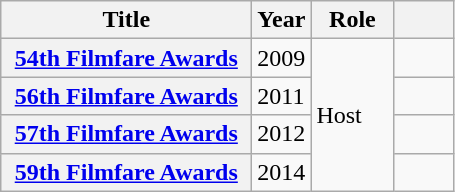<table class="wikitable sortable plainrowheaders" style="text-align: margin;">
<tr>
<th scope="col" style="width: 10em;">Title</th>
<th scope="col">Year</th>
<th scope="col" style="width: 3em;">Role</th>
<th scope="col" style="width: 2em;" class="unsortable"></th>
</tr>
<tr>
<th scope="row"><a href='#'>54th Filmfare Awards</a></th>
<td>2009</td>
<td rowspan="4">Host</td>
<td style="text-align:center;"></td>
</tr>
<tr>
<th scope="row"><a href='#'>56th Filmfare Awards</a></th>
<td>2011</td>
<td style="text-align:center;"></td>
</tr>
<tr>
<th scope="row"><a href='#'>57th Filmfare Awards</a></th>
<td>2012</td>
<td style="text-align:center;"></td>
</tr>
<tr>
<th scope="row"><a href='#'>59th Filmfare Awards</a></th>
<td>2014</td>
<td style="text-align:center;"></td>
</tr>
</table>
